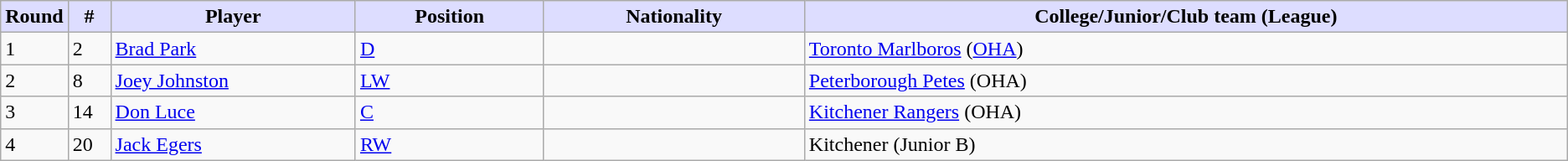<table class="wikitable">
<tr>
<th style="background:#ddf; width:2.00%;">Round</th>
<th style="background:#ddf; width:2.75%;">#</th>
<th style="background:#ddf; width:16.0%;">Player</th>
<th style="background:#ddf; width:12.25%;">Position</th>
<th style="background:#ddf; width:17.0%;">Nationality</th>
<th style="background:#ddf; width:100.0%;">College/Junior/Club team (League)</th>
</tr>
<tr>
<td>1</td>
<td>2</td>
<td><a href='#'>Brad Park</a></td>
<td><a href='#'>D</a></td>
<td></td>
<td><a href='#'>Toronto Marlboros</a> (<a href='#'>OHA</a>)</td>
</tr>
<tr>
<td>2</td>
<td>8</td>
<td><a href='#'>Joey Johnston</a></td>
<td><a href='#'>LW</a></td>
<td></td>
<td><a href='#'>Peterborough Petes</a> (OHA)</td>
</tr>
<tr>
<td>3</td>
<td>14</td>
<td><a href='#'>Don Luce</a></td>
<td><a href='#'>C</a></td>
<td></td>
<td><a href='#'>Kitchener Rangers</a> (OHA)</td>
</tr>
<tr>
<td>4</td>
<td>20</td>
<td><a href='#'>Jack Egers</a></td>
<td><a href='#'>RW</a></td>
<td></td>
<td>Kitchener (Junior B)</td>
</tr>
</table>
